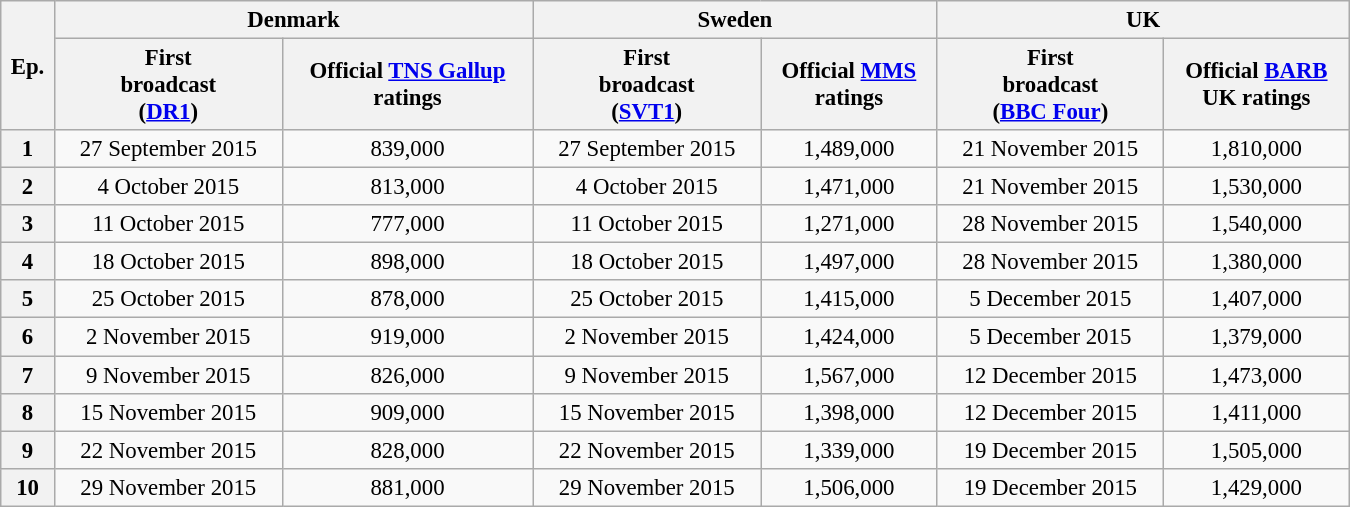<table class="wikitable"  style="text-align:center; font-size:95%; width:900px;">
<tr>
<th rowspan=2>Ep.</th>
<th colspan=2>Denmark</th>
<th colspan=2>Sweden</th>
<th colspan=3>UK</th>
</tr>
<tr>
<th>First<br>broadcast<br>(<a href='#'>DR1</a>)</th>
<th>Official <a href='#'>TNS Gallup</a><br>ratings</th>
<th>First<br>broadcast<br>(<a href='#'>SVT1</a>)</th>
<th>Official <a href='#'>MMS</a><br> ratings</th>
<th>First<br>broadcast<br>(<a href='#'>BBC Four</a>)</th>
<th>Official <a href='#'>BARB</a><br> UK ratings</th>
</tr>
<tr>
<th>1</th>
<td>27 September 2015</td>
<td>839,000</td>
<td>27 September 2015</td>
<td>1,489,000</td>
<td>21 November 2015</td>
<td>1,810,000</td>
</tr>
<tr>
<th>2</th>
<td>4 October 2015</td>
<td>813,000</td>
<td>4 October 2015</td>
<td>1,471,000</td>
<td>21 November 2015</td>
<td>1,530,000</td>
</tr>
<tr>
<th>3</th>
<td>11 October 2015</td>
<td>777,000</td>
<td>11 October 2015</td>
<td>1,271,000</td>
<td>28 November 2015</td>
<td>1,540,000</td>
</tr>
<tr>
<th>4</th>
<td>18 October 2015</td>
<td>898,000</td>
<td>18 October 2015</td>
<td>1,497,000</td>
<td>28 November 2015</td>
<td>1,380,000</td>
</tr>
<tr>
<th>5</th>
<td>25 October 2015</td>
<td>878,000</td>
<td>25 October 2015</td>
<td>1,415,000</td>
<td>5 December 2015</td>
<td>1,407,000</td>
</tr>
<tr>
<th>6</th>
<td>2 November 2015</td>
<td>919,000</td>
<td>2 November 2015</td>
<td>1,424,000</td>
<td>5 December 2015</td>
<td>1,379,000</td>
</tr>
<tr>
<th>7</th>
<td>9 November 2015</td>
<td>826,000</td>
<td>9 November 2015</td>
<td>1,567,000</td>
<td>12 December 2015</td>
<td>1,473,000</td>
</tr>
<tr>
<th>8</th>
<td>15 November 2015</td>
<td>909,000</td>
<td>15 November 2015</td>
<td>1,398,000</td>
<td>12 December 2015</td>
<td>1,411,000</td>
</tr>
<tr>
<th>9</th>
<td>22 November 2015</td>
<td>828,000</td>
<td>22 November 2015</td>
<td>1,339,000</td>
<td>19 December 2015</td>
<td>1,505,000</td>
</tr>
<tr>
<th>10</th>
<td>29 November 2015</td>
<td>881,000</td>
<td>29 November 2015</td>
<td>1,506,000</td>
<td>19 December 2015</td>
<td>1,429,000</td>
</tr>
</table>
